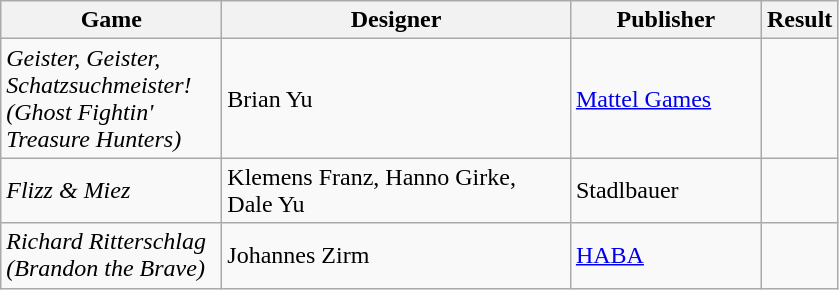<table class="wikitable">
<tr>
<th style="width:140px;">Game</th>
<th style="width:225px;">Designer</th>
<th style="width:120px;">Publisher</th>
<th>Result</th>
</tr>
<tr>
<td><em>Geister, Geister, Schatzsuchmeister! (Ghost Fightin' Treasure Hunters)</em></td>
<td>Brian Yu</td>
<td><a href='#'> Mattel Games</a></td>
<td></td>
</tr>
<tr>
<td><em>Flizz & Miez</em></td>
<td>Klemens Franz, Hanno Girke, Dale Yu</td>
<td>Stadlbauer</td>
<td></td>
</tr>
<tr>
<td><em>Richard Ritterschlag (Brandon the Brave)</em></td>
<td>Johannes Zirm</td>
<td><a href='#'>HABA</a></td>
<td></td>
</tr>
</table>
